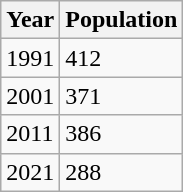<table class="wikitable">
<tr>
<th>Year</th>
<th>Population</th>
</tr>
<tr>
<td>1991</td>
<td>412</td>
</tr>
<tr>
<td>2001</td>
<td>371</td>
</tr>
<tr>
<td>2011</td>
<td>386</td>
</tr>
<tr>
<td>2021</td>
<td>288</td>
</tr>
</table>
